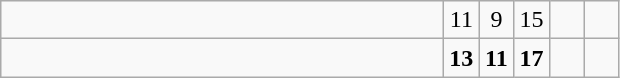<table class="wikitable">
<tr>
<td style="width:18em"></td>
<td align=center style="width:1em">11</td>
<td align=center style="width:1em">9</td>
<td align=center style="width:1em">15</td>
<td align=center style="width:1em"></td>
<td align=center style="width:1em"></td>
</tr>
<tr>
<td style="width:18em"></td>
<td align=center style="width:1em"><strong>13</strong></td>
<td align=center style="width:1em"><strong>11</strong></td>
<td align=center style="width:1em"><strong>17</strong></td>
<td align=center style="width:1em"></td>
<td align=center style="width:1em"></td>
</tr>
</table>
